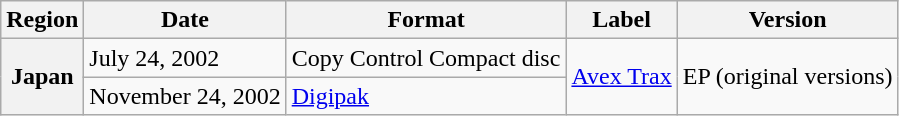<table class="wikitable plainrowheaders">
<tr>
<th scope="col">Region</th>
<th scope="col">Date</th>
<th scope="col">Format</th>
<th scope="col">Label</th>
<th scope="col">Version</th>
</tr>
<tr>
<th scope="row" rowspan="2">Japan</th>
<td>July 24, 2002</td>
<td>Copy Control Compact disc</td>
<td rowspan="2"><a href='#'>Avex Trax</a></td>
<td rowspan="2">EP (original versions)</td>
</tr>
<tr>
<td>November 24, 2002</td>
<td><a href='#'>Digipak</a></td>
</tr>
</table>
